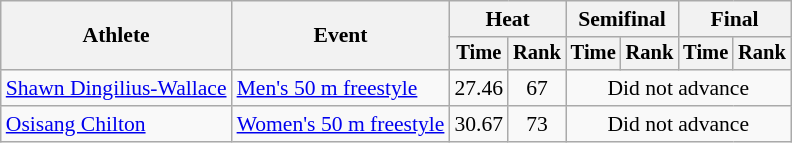<table class=wikitable style="font-size:90%">
<tr>
<th rowspan="2">Athlete</th>
<th rowspan="2">Event</th>
<th colspan="2">Heat</th>
<th colspan="2">Semifinal</th>
<th colspan="2">Final</th>
</tr>
<tr style="font-size:95%">
<th>Time</th>
<th>Rank</th>
<th>Time</th>
<th>Rank</th>
<th>Time</th>
<th>Rank</th>
</tr>
<tr align=center>
<td align=left><a href='#'>Shawn Dingilius-Wallace</a></td>
<td align=left><a href='#'>Men's 50 m freestyle</a></td>
<td>27.46</td>
<td>67</td>
<td colspan="4">Did not advance</td>
</tr>
<tr align=center>
<td align=left><a href='#'>Osisang Chilton</a></td>
<td align=left><a href='#'>Women's 50 m freestyle</a></td>
<td>30.67</td>
<td>73</td>
<td colspan="4">Did not advance</td>
</tr>
</table>
